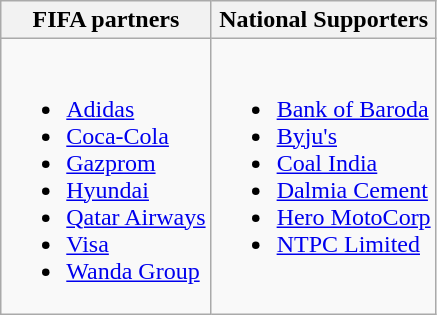<table class="wikitable sortable">
<tr>
<th>FIFA partners</th>
<th>National Supporters</th>
</tr>
<tr>
<td style="vertical-align:top"><br><ul><li><a href='#'>Adidas</a></li><li><a href='#'>Coca-Cola</a></li><li><a href='#'>Gazprom</a></li><li><a href='#'>Hyundai</a></li><li><a href='#'>Qatar Airways</a></li><li><a href='#'>Visa</a></li><li><a href='#'>Wanda Group</a></li></ul></td>
<td style="vertical-align:top;"><br><ul><li><a href='#'>Bank of Baroda</a></li><li><a href='#'>Byju's</a></li><li><a href='#'>Coal India</a></li><li><a href='#'>Dalmia Cement</a></li><li><a href='#'>Hero MotoCorp</a></li><li><a href='#'>NTPC Limited</a></li></ul></td>
</tr>
</table>
